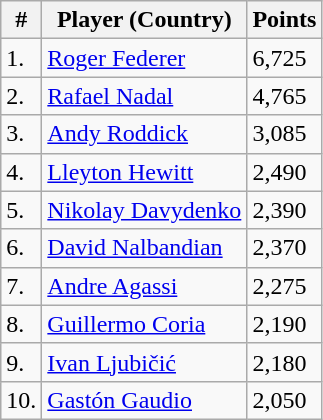<table class="wikitable">
<tr>
<th>#</th>
<th>Player (Country)</th>
<th>Points</th>
</tr>
<tr>
<td>1.</td>
<td><a href='#'>Roger Federer</a> </td>
<td>6,725</td>
</tr>
<tr>
<td>2.</td>
<td><a href='#'>Rafael Nadal</a> </td>
<td>4,765</td>
</tr>
<tr>
<td>3.</td>
<td><a href='#'>Andy Roddick</a> </td>
<td>3,085</td>
</tr>
<tr>
<td>4.</td>
<td><a href='#'>Lleyton Hewitt</a> </td>
<td>2,490</td>
</tr>
<tr>
<td>5.</td>
<td><a href='#'>Nikolay Davydenko</a> </td>
<td>2,390</td>
</tr>
<tr>
<td>6.</td>
<td><a href='#'>David Nalbandian</a> </td>
<td>2,370</td>
</tr>
<tr>
<td>7.</td>
<td><a href='#'>Andre Agassi</a> </td>
<td>2,275</td>
</tr>
<tr>
<td>8.</td>
<td><a href='#'>Guillermo Coria</a> </td>
<td>2,190</td>
</tr>
<tr>
<td>9.</td>
<td><a href='#'>Ivan Ljubičić</a> </td>
<td>2,180</td>
</tr>
<tr>
<td>10.</td>
<td><a href='#'>Gastón Gaudio</a> </td>
<td>2,050</td>
</tr>
</table>
